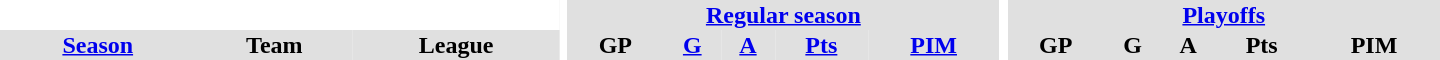<table border="0" cellpadding="1" cellspacing="0" style="text-align:center; width:60em">
<tr bgcolor="#e0e0e0">
<th colspan="3" bgcolor="#ffffff"></th>
<th rowspan="99" bgcolor="#ffffff"></th>
<th colspan="5"><a href='#'>Regular season</a></th>
<th rowspan="99" bgcolor="#ffffff"></th>
<th colspan="5"><a href='#'>Playoffs</a></th>
</tr>
<tr bgcolor="#e0e0e0">
<th><a href='#'>Season</a></th>
<th>Team</th>
<th>League</th>
<th>GP</th>
<th><a href='#'>G</a></th>
<th><a href='#'>A</a></th>
<th><a href='#'>Pts</a></th>
<th><a href='#'>PIM</a></th>
<th>GP</th>
<th>G</th>
<th>A</th>
<th>Pts</th>
<th>PIM</th>
</tr>
</table>
